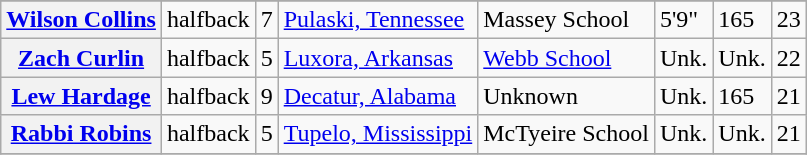<table class="wikitable sortable plainrowheaders">
<tr>
</tr>
<tr>
<th scope="row"><a href='#'>Wilson Collins</a></th>
<td>halfback</td>
<td>7</td>
<td><a href='#'>Pulaski, Tennessee</a></td>
<td>Massey School</td>
<td>5'9"</td>
<td>165</td>
<td>23</td>
</tr>
<tr>
<th scope="row"><a href='#'>Zach Curlin</a></th>
<td>halfback</td>
<td>5</td>
<td><a href='#'>Luxora, Arkansas</a></td>
<td><a href='#'>Webb School</a></td>
<td>Unk.</td>
<td>Unk.</td>
<td>22</td>
</tr>
<tr>
<th scope="row"><a href='#'>Lew Hardage</a></th>
<td>halfback</td>
<td>9</td>
<td><a href='#'>Decatur, Alabama</a></td>
<td>Unknown</td>
<td>Unk.</td>
<td>165</td>
<td>21</td>
</tr>
<tr>
<th scope="row"><a href='#'>Rabbi Robins</a></th>
<td>halfback</td>
<td>5</td>
<td><a href='#'>Tupelo, Mississippi</a></td>
<td>McTyeire School</td>
<td>Unk.</td>
<td>Unk.</td>
<td>21</td>
</tr>
<tr>
</tr>
</table>
